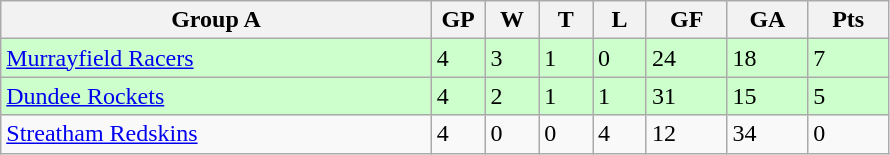<table class="wikitable">
<tr>
<th width="40%">Group A</th>
<th width="5%">GP</th>
<th width="5%">W</th>
<th width="5%">T</th>
<th width="5%">L</th>
<th width="7.5%">GF</th>
<th width="7.5%">GA</th>
<th width="7.5%">Pts</th>
</tr>
<tr bgcolor="#CCFFCC">
<td><a href='#'>Murrayfield Racers</a></td>
<td>4</td>
<td>3</td>
<td>1</td>
<td>0</td>
<td>24</td>
<td>18</td>
<td>7</td>
</tr>
<tr bgcolor="#CCFFCC">
<td><a href='#'>Dundee Rockets</a></td>
<td>4</td>
<td>2</td>
<td>1</td>
<td>1</td>
<td>31</td>
<td>15</td>
<td>5</td>
</tr>
<tr>
<td><a href='#'>Streatham Redskins</a></td>
<td>4</td>
<td>0</td>
<td>0</td>
<td>4</td>
<td>12</td>
<td>34</td>
<td>0</td>
</tr>
</table>
